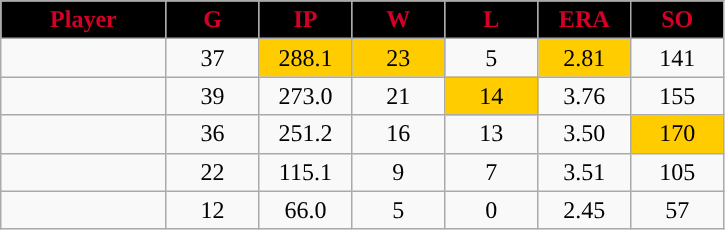<table class="wikitable sortable">
<tr>
<th style="background:black;color:#d40026;" width="16%">Player</th>
<th style="background:black;color:#d40026;" width="9%">G</th>
<th style="background:black;color:#d40026;" width="9%">IP</th>
<th style="background:black;color:#d40026;" width="9%">W</th>
<th style="background:black;color:#d40026;" width="9%">L</th>
<th style="background:black;color:#d40026;" width="9%">ERA</th>
<th style="background:black;color:#d40026;" width="9%">SO</th>
</tr>
<tr align="center">
<td></td>
<td>37</td>
<td style="background:#fc0;">288.1</td>
<td style="background:#fc0;">23</td>
<td>5</td>
<td style="background:#fc0;">2.81</td>
<td>141</td>
</tr>
<tr align="center">
<td></td>
<td>39</td>
<td>273.0</td>
<td>21</td>
<td style="background:#fc0;">14</td>
<td>3.76</td>
<td>155</td>
</tr>
<tr align="center">
<td></td>
<td>36</td>
<td>251.2</td>
<td>16</td>
<td>13</td>
<td>3.50</td>
<td style="background:#fc0;">170</td>
</tr>
<tr align="center">
<td></td>
<td>22</td>
<td>115.1</td>
<td>9</td>
<td>7</td>
<td>3.51</td>
<td>105</td>
</tr>
<tr align="center">
<td></td>
<td>12</td>
<td>66.0</td>
<td>5</td>
<td>0</td>
<td>2.45</td>
<td>57</td>
</tr>
</table>
